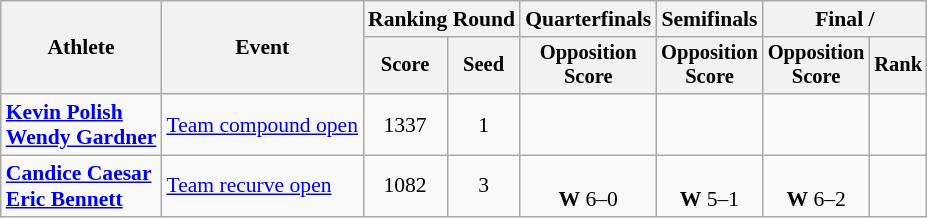<table class=wikitable style=font-size:90%;text-align:center>
<tr>
<th rowspan=2>Athlete</th>
<th rowspan=2>Event</th>
<th colspan=2>Ranking Round</th>
<th>Quarterfinals</th>
<th>Semifinals</th>
<th colspan=2>Final / </th>
</tr>
<tr style=font-size:95%>
<th>Score</th>
<th>Seed</th>
<th>Opposition<br>Score</th>
<th>Opposition<br>Score</th>
<th>Opposition<br>Score</th>
<th>Rank</th>
</tr>
<tr>
<td align="left"><strong><a href='#'>Kevin Polish</a><br><a href='#'>Wendy Gardner</a></strong></td>
<td align="left"><a href='#'>Team compound open</a></td>
<td>1337</td>
<td>1</td>
<td></td>
<td><br></td>
<td><br></td>
<td></td>
</tr>
<tr>
<td align="left"><strong><a href='#'>Candice Caesar</a><br><a href='#'>Eric Bennett</a></strong></td>
<td align="left"><a href='#'>Team recurve open</a></td>
<td>1082</td>
<td>3</td>
<td><br><strong>W</strong> 6–0</td>
<td><br><strong>W</strong> 5–1</td>
<td><br><strong>W</strong> 6–2</td>
<td></td>
</tr>
</table>
